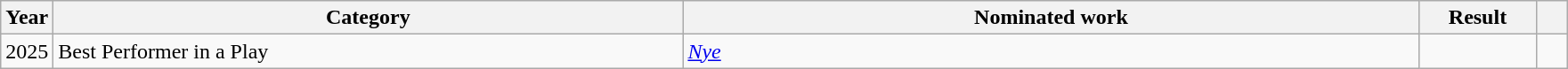<table class="wikitable">
<tr>
<th scope="col" style="width:1em;">Year</th>
<th scope="col" style="width:29em;">Category</th>
<th scope="col" style="width:34em;">Nominated work</th>
<th scope="col" style="width:5em;">Result</th>
<th scope="col" style="width:1em;"></th>
</tr>
<tr>
<td>2025</td>
<td>Best Performer in a Play</td>
<td><em><a href='#'>Nye</a></em></td>
<td></td>
<td></td>
</tr>
</table>
